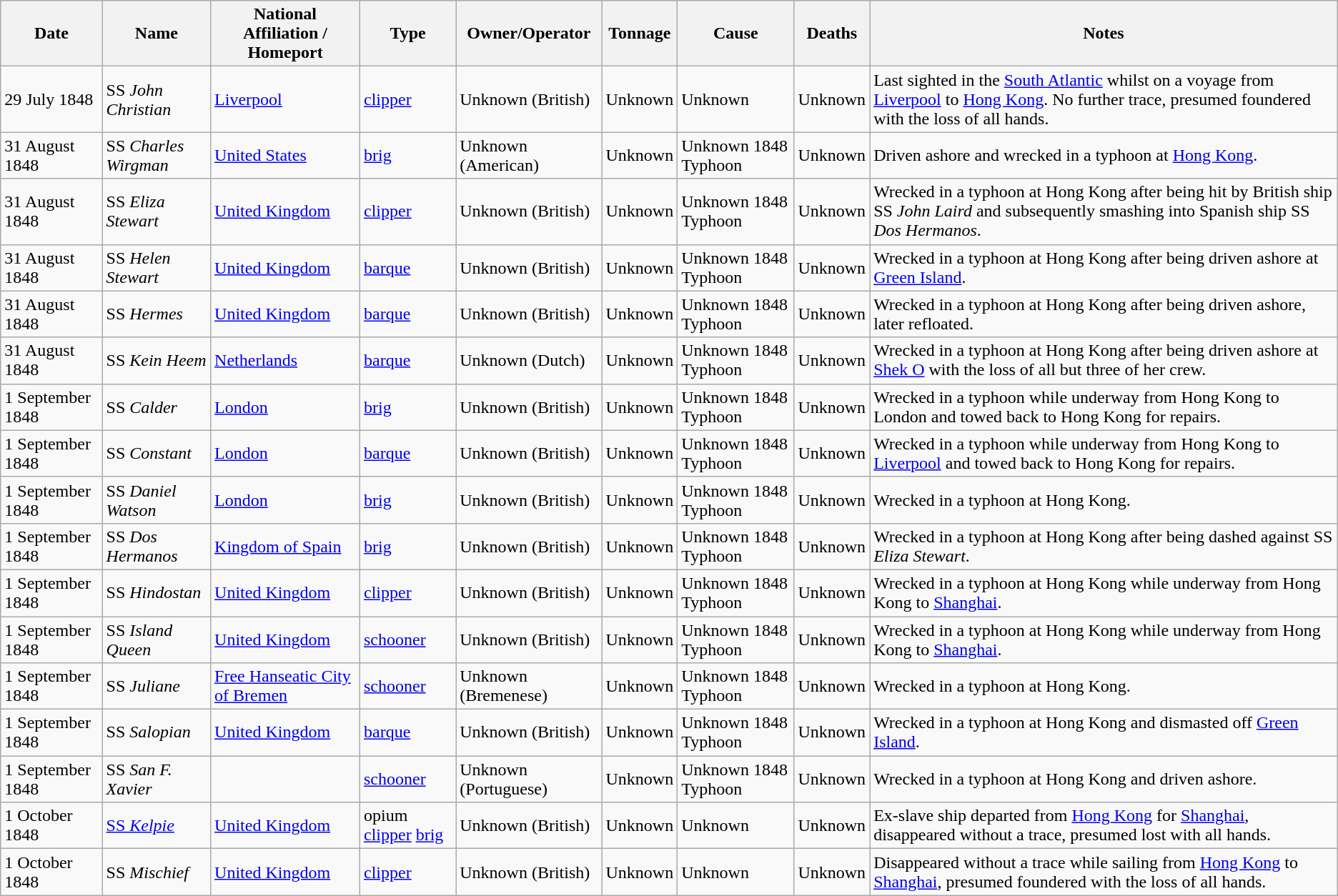<table class="wikitable sortable" align="center">
<tr>
<th data-sort-type=date>Date<br></th>
<th>Name</th>
<th>National Affiliation / Homeport</th>
<th>Type</th>
<th>Owner/Operator</th>
<th data-sort-type="number">Tonnage</th>
<th>Cause</th>
<th data-sort-type="number">Deaths</th>
<th>Notes</th>
</tr>
<tr>
<td>29 July 1848</td>
<td>SS <em>John Christian</em></td>
<td> <a href='#'>Liverpool</a></td>
<td><a href='#'>clipper</a></td>
<td>Unknown (British)</td>
<td>Unknown</td>
<td>Unknown</td>
<td>Unknown</td>
<td>Last sighted in the <a href='#'>South Atlantic</a> whilst on a voyage from <a href='#'>Liverpool</a> to <a href='#'>Hong Kong</a>. No further trace, presumed foundered with the loss of all hands.</td>
</tr>
<tr>
<td>31 August 1848</td>
<td>SS <em>Charles Wirgman</em></td>
<td> <a href='#'>United States</a></td>
<td><a href='#'>brig</a></td>
<td>Unknown (American)</td>
<td>Unknown</td>
<td>Unknown 1848 Typhoon</td>
<td>Unknown</td>
<td>Driven ashore and wrecked in a typhoon at <a href='#'>Hong Kong</a>.</td>
</tr>
<tr>
<td>31 August 1848</td>
<td>SS <em>Eliza Stewart</em></td>
<td> <a href='#'>United Kingdom</a></td>
<td><a href='#'>clipper</a></td>
<td>Unknown (British)</td>
<td>Unknown</td>
<td>Unknown 1848 Typhoon</td>
<td>Unknown</td>
<td>Wrecked in a typhoon at Hong Kong after being hit by British ship SS <em>John Laird</em> and subsequently smashing into Spanish ship SS <em>Dos Hermanos</em>.</td>
</tr>
<tr>
<td>31 August 1848</td>
<td>SS <em>Helen Stewart</em></td>
<td> <a href='#'>United Kingdom</a></td>
<td><a href='#'>barque</a></td>
<td>Unknown (British)</td>
<td>Unknown</td>
<td>Unknown 1848 Typhoon</td>
<td>Unknown</td>
<td>Wrecked in a typhoon at Hong Kong after being driven ashore at <a href='#'>Green Island</a>.</td>
</tr>
<tr>
<td>31 August 1848</td>
<td>SS <em>Hermes</em></td>
<td> <a href='#'>United Kingdom</a></td>
<td><a href='#'>barque</a></td>
<td>Unknown (British)</td>
<td>Unknown</td>
<td>Unknown 1848 Typhoon</td>
<td>Unknown</td>
<td>Wrecked in a typhoon at Hong Kong after being driven ashore, later refloated.</td>
</tr>
<tr>
<td>31 August 1848</td>
<td>SS <em>Kein Heem</em></td>
<td> <a href='#'>Netherlands</a></td>
<td><a href='#'>barque</a></td>
<td>Unknown (Dutch)</td>
<td>Unknown</td>
<td>Unknown 1848 Typhoon</td>
<td>Unknown</td>
<td>Wrecked in a typhoon at Hong Kong after being driven ashore at <a href='#'>Shek O</a> with the loss of all but three of her crew.</td>
</tr>
<tr>
<td>1 September 1848</td>
<td>SS <em>Calder</em></td>
<td> <a href='#'>London</a></td>
<td><a href='#'>brig</a></td>
<td>Unknown (British)</td>
<td>Unknown</td>
<td>Unknown 1848 Typhoon</td>
<td>Unknown</td>
<td>Wrecked in a typhoon while underway from Hong Kong to London and towed back to Hong Kong for repairs.</td>
</tr>
<tr>
<td>1 September 1848</td>
<td>SS <em>Constant</em></td>
<td> <a href='#'>London</a></td>
<td><a href='#'>barque</a></td>
<td>Unknown (British)</td>
<td>Unknown</td>
<td>Unknown 1848 Typhoon</td>
<td>Unknown</td>
<td>Wrecked in a typhoon while underway from Hong Kong to <a href='#'>Liverpool</a> and towed back to Hong Kong for repairs.</td>
</tr>
<tr>
<td>1 September 1848</td>
<td>SS <em>Daniel Watson</em></td>
<td> <a href='#'>London</a></td>
<td><a href='#'>brig</a></td>
<td>Unknown (British)</td>
<td>Unknown</td>
<td>Unknown 1848 Typhoon</td>
<td>Unknown</td>
<td>Wrecked in a typhoon at Hong Kong.</td>
</tr>
<tr>
<td>1 September 1848</td>
<td>SS <em>Dos Hermanos</em></td>
<td> <a href='#'>Kingdom of Spain</a></td>
<td><a href='#'>brig</a></td>
<td>Unknown (British)</td>
<td>Unknown</td>
<td>Unknown 1848 Typhoon</td>
<td>Unknown</td>
<td>Wrecked in a typhoon at Hong Kong after being dashed against SS <em>Eliza Stewart</em>.</td>
</tr>
<tr>
<td>1 September 1848</td>
<td>SS <em>Hindostan</em></td>
<td> <a href='#'>United Kingdom</a></td>
<td><a href='#'>clipper</a></td>
<td>Unknown (British)</td>
<td>Unknown</td>
<td>Unknown 1848 Typhoon</td>
<td>Unknown</td>
<td>Wrecked in a typhoon at Hong Kong while underway from Hong Kong to <a href='#'>Shanghai</a>.</td>
</tr>
<tr>
<td>1 September 1848</td>
<td>SS <em>Island Queen</em></td>
<td> <a href='#'>United Kingdom</a></td>
<td><a href='#'>schooner</a></td>
<td>Unknown (British)</td>
<td>Unknown</td>
<td>Unknown 1848 Typhoon</td>
<td>Unknown</td>
<td>Wrecked in a typhoon at Hong Kong while underway from Hong Kong to <a href='#'>Shanghai</a>.</td>
</tr>
<tr>
<td>1 September 1848</td>
<td>SS <em>Juliane</em></td>
<td> <a href='#'>Free Hanseatic City of Bremen</a></td>
<td><a href='#'>schooner</a></td>
<td>Unknown (Bremenese)</td>
<td>Unknown</td>
<td>Unknown 1848 Typhoon</td>
<td>Unknown</td>
<td>Wrecked in a typhoon at Hong Kong.</td>
</tr>
<tr>
<td>1 September 1848</td>
<td>SS <em>Salopian</em></td>
<td> <a href='#'>United Kingdom</a></td>
<td><a href='#'>barque</a></td>
<td>Unknown (British)</td>
<td>Unknown</td>
<td>Unknown 1848 Typhoon</td>
<td>Unknown</td>
<td>Wrecked in a typhoon at Hong Kong and dismasted off <a href='#'>Green Island</a>.</td>
</tr>
<tr>
<td>1 September 1848</td>
<td>SS <em>San F. Xavier</em></td>
<td></td>
<td><a href='#'>schooner</a></td>
<td>Unknown (Portuguese)</td>
<td>Unknown</td>
<td>Unknown 1848 Typhoon</td>
<td>Unknown</td>
<td>Wrecked in a typhoon at Hong Kong and driven ashore.</td>
</tr>
<tr>
<td>1 October 1848</td>
<td><a href='#'>SS <em>Kelpie</em></a></td>
<td> <a href='#'>United Kingdom</a></td>
<td>opium <a href='#'>clipper</a> <a href='#'>brig</a></td>
<td>Unknown (British)</td>
<td>Unknown</td>
<td>Unknown</td>
<td>Unknown</td>
<td>Ex-slave ship departed from <a href='#'>Hong Kong</a> for <a href='#'>Shanghai</a>, disappeared without a trace, presumed lost with all hands.</td>
</tr>
<tr>
<td>1 October 1848</td>
<td>SS <em>Mischief</em></td>
<td> <a href='#'>United Kingdom</a></td>
<td><a href='#'>clipper</a></td>
<td>Unknown (British)</td>
<td>Unknown</td>
<td>Unknown</td>
<td>Unknown</td>
<td>Disappeared without a trace while sailing from <a href='#'>Hong Kong</a> to <a href='#'>Shanghai</a>, presumed foundered with the loss of all hands.</td>
</tr>
</table>
